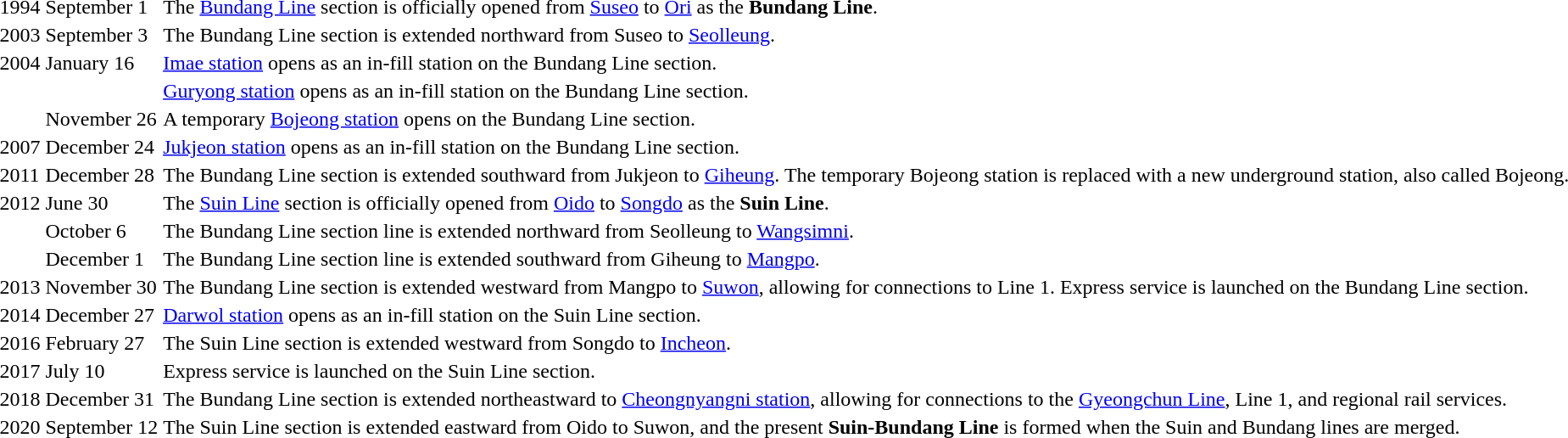<table>
<tr valign=top>
<td>1994</td>
<td>September 1</td>
<td>The <a href='#'>Bundang Line</a> section is officially opened from <a href='#'>Suseo</a> to <a href='#'>Ori</a> as the <strong>Bundang Line</strong>.</td>
</tr>
<tr valign=top>
<td>2003</td>
<td>September 3</td>
<td>The Bundang Line section is extended northward from Suseo to <a href='#'>Seolleung</a>.</td>
</tr>
<tr valign=top>
<td rowspan=3>2004</td>
<td>January 16</td>
<td><a href='#'>Imae station</a> opens as an in-fill station on the Bundang Line section.</td>
</tr>
<tr valign=top>
<td></td>
<td><a href='#'>Guryong station</a> opens as an in-fill station on the Bundang Line section.</td>
</tr>
<tr valign=top>
<td>November 26</td>
<td>A temporary <a href='#'>Bojeong station</a> opens on the Bundang Line section.</td>
</tr>
<tr valign=top>
<td>2007</td>
<td>December 24</td>
<td><a href='#'>Jukjeon station</a> opens as an in-fill station on the Bundang Line section.</td>
</tr>
<tr valign=top>
<td>2011</td>
<td>December 28</td>
<td>The Bundang Line section is extended southward from Jukjeon to <a href='#'>Giheung</a>. The temporary Bojeong station is replaced with a new underground station, also called Bojeong.</td>
</tr>
<tr valign=top>
<td rowspan=3>2012</td>
<td>June 30</td>
<td>The <a href='#'>Suin Line</a> section is officially opened from <a href='#'>Oido</a> to <a href='#'>Songdo</a> as the <strong>Suin Line</strong>.</td>
</tr>
<tr valign=top>
<td>October 6</td>
<td>The Bundang Line section line is extended northward from Seolleung to <a href='#'>Wangsimni</a>.</td>
</tr>
<tr valign=top>
<td>December 1</td>
<td>The Bundang Line section line is extended southward from Giheung to <a href='#'>Mangpo</a>.</td>
</tr>
<tr valign=top>
<td>2013</td>
<td>November 30</td>
<td>The Bundang Line section is extended westward from Mangpo to <a href='#'>Suwon</a>, allowing for connections to Line 1. Express service is launched on the Bundang Line section.</td>
</tr>
<tr valign=top>
<td>2014</td>
<td>December 27</td>
<td><a href='#'>Darwol station</a> opens as an in-fill station on the Suin Line section.</td>
</tr>
<tr valign=top>
<td>2016</td>
<td>February 27</td>
<td>The Suin Line section is extended westward from Songdo to <a href='#'>Incheon</a>.</td>
</tr>
<tr valign=top>
<td>2017</td>
<td>July 10</td>
<td>Express service is launched on the Suin Line section.</td>
</tr>
<tr valign=top>
<td>2018</td>
<td>December 31</td>
<td>The Bundang Line section is extended northeastward to <a href='#'>Cheongnyangni station</a>, allowing for connections to the <a href='#'>Gyeongchun Line</a>, Line 1, and regional rail services.</td>
</tr>
<tr valign=top>
<td>2020</td>
<td>September 12</td>
<td>The Suin Line section is extended eastward from Oido to Suwon, and the present <strong>Suin-Bundang Line</strong> is formed when the Suin and Bundang lines are merged.</td>
</tr>
</table>
